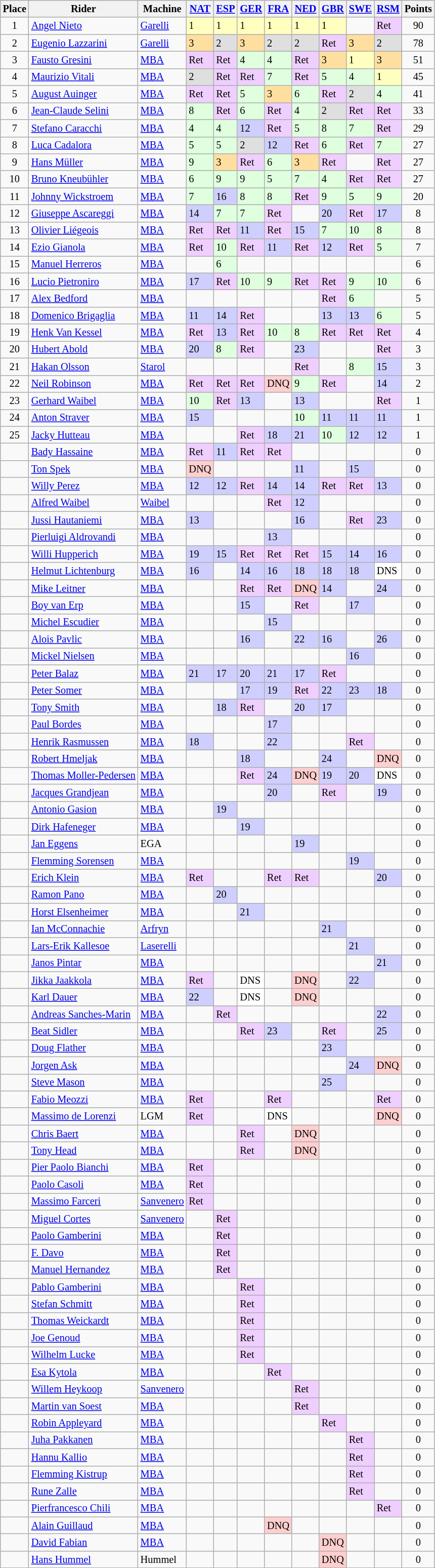<table class="wikitable" style="font-size: 85%;">
<tr>
<th>Place</th>
<th>Rider</th>
<th>Machine</th>
<th><a href='#'>NAT</a><br></th>
<th><a href='#'>ESP</a><br></th>
<th><a href='#'>GER</a><br></th>
<th><a href='#'>FRA</a><br></th>
<th><a href='#'>NED</a><br></th>
<th><a href='#'>GBR</a><br></th>
<th><a href='#'>SWE</a><br></th>
<th><a href='#'>RSM</a><br></th>
<th>Points</th>
</tr>
<tr>
<td style="text-align:center;">1</td>
<td> <a href='#'>Angel Nieto</a></td>
<td><a href='#'>Garelli</a></td>
<td style="background:#ffffbf;">1</td>
<td style="background:#ffffbf;">1</td>
<td style="background:#ffffbf;">1</td>
<td style="background:#ffffbf;">1</td>
<td style="background:#ffffbf;">1</td>
<td style="background:#ffffbf;">1</td>
<td></td>
<td style="background:#efcfff;">Ret</td>
<td style="text-align:center;">90</td>
</tr>
<tr>
<td style="text-align:center;">2</td>
<td> <a href='#'>Eugenio Lazzarini</a></td>
<td><a href='#'>Garelli</a></td>
<td style="background:#ffdf9f;">3</td>
<td style="background:#dfdfdf;">2</td>
<td style="background:#ffdf9f;">3</td>
<td style="background:#dfdfdf;">2</td>
<td style="background:#dfdfdf;">2</td>
<td style="background:#efcfff;">Ret</td>
<td style="background:#ffdf9f;">3</td>
<td style="background:#dfdfdf;">2</td>
<td style="text-align:center;">78</td>
</tr>
<tr>
<td style="text-align:center;">3</td>
<td> <a href='#'>Fausto Gresini</a></td>
<td><a href='#'>MBA</a></td>
<td style="background:#efcfff;">Ret</td>
<td style="background:#efcfff;">Ret</td>
<td style="background:#dfffdf;">4</td>
<td style="background:#dfffdf;">4</td>
<td style="background:#efcfff;">Ret</td>
<td style="background:#ffdf9f;">3</td>
<td style="background:#ffffbf;">1</td>
<td style="background:#ffdf9f;">3</td>
<td style="text-align:center;">51</td>
</tr>
<tr>
<td style="text-align:center;">4</td>
<td> <a href='#'>Maurizio Vitali</a></td>
<td><a href='#'>MBA</a></td>
<td style="background:#dfdfdf;">2</td>
<td style="background:#efcfff;">Ret</td>
<td style="background:#efcfff;">Ret</td>
<td style="background:#dfffdf;">7</td>
<td style="background:#efcfff;">Ret</td>
<td style="background:#dfffdf;">5</td>
<td style="background:#dfffdf;">4</td>
<td style="background:#ffffbf;">1</td>
<td style="text-align:center;">45</td>
</tr>
<tr>
<td style="text-align:center;">5</td>
<td> <a href='#'>August Auinger</a></td>
<td><a href='#'>MBA</a></td>
<td style="background:#efcfff;">Ret</td>
<td style="background:#efcfff;">Ret</td>
<td style="background:#dfffdf;">5</td>
<td style="background:#ffdf9f;">3</td>
<td style="background:#dfffdf;">6</td>
<td style="background:#efcfff;">Ret</td>
<td style="background:#dfdfdf;">2</td>
<td style="background:#dfffdf;">4</td>
<td style="text-align:center;">41</td>
</tr>
<tr>
<td style="text-align:center;">6</td>
<td> <a href='#'>Jean-Claude Selini</a></td>
<td><a href='#'>MBA</a></td>
<td style="background:#dfffdf;">8</td>
<td style="background:#efcfff;">Ret</td>
<td style="background:#dfffdf;">6</td>
<td style="background:#efcfff;">Ret</td>
<td style="background:#dfffdf;">4</td>
<td style="background:#dfdfdf;">2</td>
<td style="background:#efcfff;">Ret</td>
<td style="background:#efcfff;">Ret</td>
<td style="text-align:center;">33</td>
</tr>
<tr>
<td style="text-align:center;">7</td>
<td> <a href='#'>Stefano Caracchi</a></td>
<td><a href='#'>MBA</a></td>
<td style="background:#dfffdf;">4</td>
<td style="background:#dfffdf;">4</td>
<td style="background:#cfcfff;">12</td>
<td style="background:#efcfff;">Ret</td>
<td style="background:#dfffdf;">5</td>
<td style="background:#dfffdf;">8</td>
<td style="background:#dfffdf;">7</td>
<td style="background:#efcfff;">Ret</td>
<td style="text-align:center;">29</td>
</tr>
<tr>
<td style="text-align:center;">8</td>
<td> <a href='#'>Luca Cadalora</a></td>
<td><a href='#'>MBA</a></td>
<td style="background:#dfffdf;">5</td>
<td style="background:#dfffdf;">5</td>
<td style="background:#dfdfdf;">2</td>
<td style="background:#cfcfff;">12</td>
<td style="background:#efcfff;">Ret</td>
<td style="background:#dfffdf;">6</td>
<td style="background:#efcfff;">Ret</td>
<td style="background:#dfffdf;">7</td>
<td style="text-align:center;">27</td>
</tr>
<tr>
<td style="text-align:center;">9</td>
<td> <a href='#'>Hans Müller</a></td>
<td><a href='#'>MBA</a></td>
<td style="background:#dfffdf;">9</td>
<td style="background:#ffdf9f;">3</td>
<td style="background:#efcfff;">Ret</td>
<td style="background:#dfffdf;">6</td>
<td style="background:#ffdf9f;">3</td>
<td style="background:#efcfff;">Ret</td>
<td></td>
<td style="background:#efcfff;">Ret</td>
<td style="text-align:center;">27</td>
</tr>
<tr>
<td style="text-align:center;">10</td>
<td> <a href='#'>Bruno Kneubühler</a></td>
<td><a href='#'>MBA</a></td>
<td style="background:#dfffdf;">6</td>
<td style="background:#dfffdf;">9</td>
<td style="background:#dfffdf;">9</td>
<td style="background:#dfffdf;">5</td>
<td style="background:#dfffdf;">7</td>
<td style="background:#dfffdf;">4</td>
<td style="background:#efcfff;">Ret</td>
<td style="background:#efcfff;">Ret</td>
<td style="text-align:center;">27</td>
</tr>
<tr>
<td style="text-align:center;">11</td>
<td> <a href='#'>Johnny Wickstroem</a></td>
<td><a href='#'>MBA</a></td>
<td style="background:#dfffdf;">7</td>
<td style="background:#cfcfff;">16</td>
<td style="background:#dfffdf;">8</td>
<td style="background:#dfffdf;">8</td>
<td style="background:#efcfff;">Ret</td>
<td style="background:#dfffdf;">9</td>
<td style="background:#dfffdf;">5</td>
<td style="background:#dfffdf;">9</td>
<td style="text-align:center;">20</td>
</tr>
<tr>
<td style="text-align:center;">12</td>
<td> <a href='#'>Giuseppe Ascareggi</a></td>
<td><a href='#'>MBA</a></td>
<td style="background:#cfcfff;">14</td>
<td style="background:#dfffdf;">7</td>
<td style="background:#dfffdf;">7</td>
<td style="background:#efcfff;">Ret</td>
<td></td>
<td style="background:#cfcfff;">20</td>
<td style="background:#efcfff;">Ret</td>
<td style="background:#cfcfff;">17</td>
<td style="text-align:center;">8</td>
</tr>
<tr>
<td style="text-align:center;">13</td>
<td> <a href='#'>Olivier Liégeois</a></td>
<td><a href='#'>MBA</a></td>
<td style="background:#efcfff;">Ret</td>
<td style="background:#efcfff;">Ret</td>
<td style="background:#cfcfff;">11</td>
<td style="background:#efcfff;">Ret</td>
<td style="background:#cfcfff;">15</td>
<td style="background:#dfffdf;">7</td>
<td style="background:#dfffdf;">10</td>
<td style="background:#dfffdf;">8</td>
<td style="text-align:center;">8</td>
</tr>
<tr>
<td style="text-align:center;">14</td>
<td> <a href='#'>Ezio Gianola</a></td>
<td><a href='#'>MBA</a></td>
<td style="background:#efcfff;">Ret</td>
<td style="background:#dfffdf;">10</td>
<td style="background:#efcfff;">Ret</td>
<td style="background:#cfcfff;">11</td>
<td style="background:#efcfff;">Ret</td>
<td style="background:#cfcfff;">12</td>
<td style="background:#efcfff;">Ret</td>
<td style="background:#dfffdf;">5</td>
<td style="text-align:center;">7</td>
</tr>
<tr>
<td style="text-align:center;">15</td>
<td> <a href='#'>Manuel Herreros</a></td>
<td><a href='#'>MBA</a></td>
<td></td>
<td style="background:#dfffdf;">6</td>
<td></td>
<td></td>
<td></td>
<td></td>
<td></td>
<td></td>
<td style="text-align:center;">6</td>
</tr>
<tr>
<td style="text-align:center;">16</td>
<td> <a href='#'>Lucio Pietroniro</a></td>
<td><a href='#'>MBA</a></td>
<td style="background:#cfcfff;">17</td>
<td style="background:#efcfff;">Ret</td>
<td style="background:#dfffdf;">10</td>
<td style="background:#dfffdf;">9</td>
<td style="background:#efcfff;">Ret</td>
<td style="background:#efcfff;">Ret</td>
<td style="background:#dfffdf;">9</td>
<td style="background:#dfffdf;">10</td>
<td style="text-align:center;">6</td>
</tr>
<tr>
<td style="text-align:center;">17</td>
<td> <a href='#'>Alex Bedford</a></td>
<td><a href='#'>MBA</a></td>
<td></td>
<td></td>
<td></td>
<td></td>
<td></td>
<td style="background:#efcfff;">Ret</td>
<td style="background:#dfffdf;">6</td>
<td></td>
<td style="text-align:center;">5</td>
</tr>
<tr>
<td style="text-align:center;">18</td>
<td> <a href='#'>Domenico Brigaglia</a></td>
<td><a href='#'>MBA</a></td>
<td style="background:#cfcfff;">11</td>
<td style="background:#cfcfff;">14</td>
<td style="background:#efcfff;">Ret</td>
<td></td>
<td></td>
<td style="background:#cfcfff;">13</td>
<td style="background:#cfcfff;">13</td>
<td style="background:#dfffdf;">6</td>
<td style="text-align:center;">5</td>
</tr>
<tr>
<td style="text-align:center;">19</td>
<td> <a href='#'>Henk Van Kessel</a></td>
<td><a href='#'>MBA</a></td>
<td style="background:#efcfff;">Ret</td>
<td style="background:#cfcfff;">13</td>
<td style="background:#efcfff;">Ret</td>
<td style="background:#dfffdf;">10</td>
<td style="background:#dfffdf;">8</td>
<td style="background:#efcfff;">Ret</td>
<td style="background:#efcfff;">Ret</td>
<td style="background:#efcfff;">Ret</td>
<td style="text-align:center;">4</td>
</tr>
<tr>
<td style="text-align:center;">20</td>
<td> <a href='#'>Hubert Abold</a></td>
<td><a href='#'>MBA</a></td>
<td style="background:#cfcfff;">20</td>
<td style="background:#dfffdf;">8</td>
<td style="background:#efcfff;">Ret</td>
<td></td>
<td style="background:#cfcfff;">23</td>
<td></td>
<td></td>
<td style="background:#efcfff;">Ret</td>
<td style="text-align:center;">3</td>
</tr>
<tr>
<td style="text-align:center;">21</td>
<td> <a href='#'>Hakan Olsson</a></td>
<td><a href='#'>Starol</a></td>
<td></td>
<td></td>
<td></td>
<td></td>
<td style="background:#efcfff;">Ret</td>
<td></td>
<td style="background:#dfffdf;">8</td>
<td style="background:#cfcfff;">15</td>
<td style="text-align:center;">3</td>
</tr>
<tr>
<td style="text-align:center;">22</td>
<td> <a href='#'>Neil Robinson</a></td>
<td><a href='#'>MBA</a></td>
<td style="background:#efcfff;">Ret</td>
<td style="background:#efcfff;">Ret</td>
<td style="background:#efcfff;">Ret</td>
<td style="background:#ffcfcf;">DNQ</td>
<td style="background:#dfffdf;">9</td>
<td style="background:#efcfff;">Ret</td>
<td></td>
<td style="background:#cfcfff;">14</td>
<td style="text-align:center;">2</td>
</tr>
<tr>
<td style="text-align:center;">23</td>
<td> <a href='#'>Gerhard Waibel</a></td>
<td><a href='#'>MBA</a></td>
<td style="background:#dfffdf;">10</td>
<td style="background:#efcfff;">Ret</td>
<td style="background:#cfcfff;">13</td>
<td></td>
<td style="background:#cfcfff;">13</td>
<td></td>
<td></td>
<td style="background:#efcfff;">Ret</td>
<td style="text-align:center;">1</td>
</tr>
<tr>
<td style="text-align:center;">24</td>
<td> <a href='#'>Anton Straver</a></td>
<td><a href='#'>MBA</a></td>
<td style="background:#cfcfff;">15</td>
<td></td>
<td></td>
<td></td>
<td style="background:#dfffdf;">10</td>
<td style="background:#cfcfff;">11</td>
<td style="background:#cfcfff;">11</td>
<td style="background:#cfcfff;">11</td>
<td style="text-align:center;">1</td>
</tr>
<tr>
<td style="text-align:center;">25</td>
<td> <a href='#'>Jacky Hutteau</a></td>
<td><a href='#'>MBA</a></td>
<td></td>
<td></td>
<td style="background:#efcfff;">Ret</td>
<td style="background:#cfcfff;">18</td>
<td style="background:#cfcfff;">21</td>
<td style="background:#dfffdf;">10</td>
<td style="background:#cfcfff;">12</td>
<td style="background:#cfcfff;">12</td>
<td style="text-align:center;">1</td>
</tr>
<tr>
<td style="text-align:center;"></td>
<td> <a href='#'>Bady Hassaine</a></td>
<td><a href='#'>MBA</a></td>
<td style="background:#efcfff;">Ret</td>
<td style="background:#cfcfff;">11</td>
<td style="background:#efcfff;">Ret</td>
<td style="background:#efcfff;">Ret</td>
<td></td>
<td></td>
<td></td>
<td></td>
<td style="text-align:center;">0</td>
</tr>
<tr>
<td style="text-align:center;"></td>
<td> <a href='#'>Ton Spek</a></td>
<td><a href='#'>MBA</a></td>
<td style="background:#ffcfcf;">DNQ</td>
<td></td>
<td></td>
<td></td>
<td style="background:#cfcfff;">11</td>
<td></td>
<td style="background:#cfcfff;">15</td>
<td></td>
<td style="text-align:center;">0</td>
</tr>
<tr>
<td style="text-align:center;"></td>
<td> <a href='#'>Willy Perez</a></td>
<td><a href='#'>MBA</a></td>
<td style="background:#cfcfff;">12</td>
<td style="background:#cfcfff;">12</td>
<td style="background:#efcfff;">Ret</td>
<td style="background:#cfcfff;">14</td>
<td style="background:#cfcfff;">14</td>
<td style="background:#efcfff;">Ret</td>
<td style="background:#efcfff;">Ret</td>
<td style="background:#cfcfff;">13</td>
<td style="text-align:center;">0</td>
</tr>
<tr>
<td style="text-align:center;"></td>
<td> <a href='#'>Alfred Waibel</a></td>
<td><a href='#'>Waibel</a></td>
<td></td>
<td></td>
<td></td>
<td style="background:#efcfff;">Ret</td>
<td style="background:#cfcfff;">12</td>
<td></td>
<td></td>
<td></td>
<td style="text-align:center;">0</td>
</tr>
<tr>
<td style="text-align:center;"></td>
<td> <a href='#'>Jussi Hautaniemi</a></td>
<td><a href='#'>MBA</a></td>
<td style="background:#cfcfff;">13</td>
<td></td>
<td></td>
<td></td>
<td style="background:#cfcfff;">16</td>
<td></td>
<td style="background:#efcfff;">Ret</td>
<td style="background:#cfcfff;">23</td>
<td style="text-align:center;">0</td>
</tr>
<tr>
<td style="text-align:center;"></td>
<td> <a href='#'>Pierluigi Aldrovandi</a></td>
<td><a href='#'>MBA</a></td>
<td></td>
<td></td>
<td></td>
<td style="background:#cfcfff;">13</td>
<td></td>
<td></td>
<td></td>
<td></td>
<td style="text-align:center;">0</td>
</tr>
<tr>
<td style="text-align:center;"></td>
<td> <a href='#'>Willi Hupperich</a></td>
<td><a href='#'>MBA</a></td>
<td style="background:#cfcfff;">19</td>
<td style="background:#cfcfff;">15</td>
<td style="background:#efcfff;">Ret</td>
<td style="background:#efcfff;">Ret</td>
<td style="background:#efcfff;">Ret</td>
<td style="background:#cfcfff;">15</td>
<td style="background:#cfcfff;">14</td>
<td style="background:#cfcfff;">16</td>
<td style="text-align:center;">0</td>
</tr>
<tr>
<td style="text-align:center;"></td>
<td> <a href='#'>Helmut Lichtenburg</a></td>
<td><a href='#'>MBA</a></td>
<td style="background:#cfcfff;">16</td>
<td></td>
<td style="background:#cfcfff;">14</td>
<td style="background:#cfcfff;">16</td>
<td style="background:#cfcfff;">18</td>
<td style="background:#cfcfff;">18</td>
<td style="background:#cfcfff;">18</td>
<td style="background:#fff;">DNS</td>
<td style="text-align:center;">0</td>
</tr>
<tr>
<td style="text-align:center;"></td>
<td> <a href='#'>Mike Leitner</a></td>
<td><a href='#'>MBA</a></td>
<td></td>
<td></td>
<td style="background:#efcfff;">Ret</td>
<td style="background:#efcfff;">Ret</td>
<td style="background:#ffcfcf;">DNQ</td>
<td style="background:#cfcfff;">14</td>
<td></td>
<td style="background:#cfcfff;">24</td>
<td style="text-align:center;">0</td>
</tr>
<tr>
<td style="text-align:center;"></td>
<td> <a href='#'>Boy van Erp</a></td>
<td><a href='#'>MBA</a></td>
<td></td>
<td></td>
<td style="background:#cfcfff;">15</td>
<td></td>
<td style="background:#efcfff;">Ret</td>
<td></td>
<td style="background:#cfcfff;">17</td>
<td></td>
<td style="text-align:center;">0</td>
</tr>
<tr>
<td style="text-align:center;"></td>
<td> <a href='#'>Michel Escudier</a></td>
<td><a href='#'>MBA</a></td>
<td></td>
<td></td>
<td></td>
<td style="background:#cfcfff;">15</td>
<td></td>
<td></td>
<td></td>
<td></td>
<td style="text-align:center;">0</td>
</tr>
<tr>
<td style="text-align:center;"></td>
<td> <a href='#'>Alois Pavlic</a></td>
<td><a href='#'>MBA</a></td>
<td></td>
<td></td>
<td style="background:#cfcfff;">16</td>
<td></td>
<td style="background:#cfcfff;">22</td>
<td style="background:#cfcfff;">16</td>
<td></td>
<td style="background:#cfcfff;">26</td>
<td style="text-align:center;">0</td>
</tr>
<tr>
<td style="text-align:center;"></td>
<td> <a href='#'>Mickel Nielsen</a></td>
<td><a href='#'>MBA</a></td>
<td></td>
<td></td>
<td></td>
<td></td>
<td></td>
<td></td>
<td style="background:#cfcfff;">16</td>
<td></td>
<td style="text-align:center;">0</td>
</tr>
<tr>
<td style="text-align:center;"></td>
<td> <a href='#'>Peter Balaz</a></td>
<td><a href='#'>MBA</a></td>
<td style="background:#cfcfff;">21</td>
<td style="background:#cfcfff;">17</td>
<td style="background:#cfcfff;">20</td>
<td style="background:#cfcfff;">21</td>
<td style="background:#cfcfff;">17</td>
<td style="background:#efcfff;">Ret</td>
<td></td>
<td></td>
<td style="text-align:center;">0</td>
</tr>
<tr>
<td style="text-align:center;"></td>
<td> <a href='#'>Peter Somer</a></td>
<td><a href='#'>MBA</a></td>
<td></td>
<td></td>
<td style="background:#cfcfff;">17</td>
<td style="background:#cfcfff;">19</td>
<td style="background:#efcfff;">Ret</td>
<td style="background:#cfcfff;">22</td>
<td style="background:#cfcfff;">23</td>
<td style="background:#cfcfff;">18</td>
<td style="text-align:center;">0</td>
</tr>
<tr>
<td style="text-align:center;"></td>
<td> <a href='#'>Tony Smith</a></td>
<td><a href='#'>MBA</a></td>
<td></td>
<td style="background:#cfcfff;">18</td>
<td style="background:#efcfff;">Ret</td>
<td></td>
<td style="background:#cfcfff;">20</td>
<td style="background:#cfcfff;">17</td>
<td></td>
<td></td>
<td style="text-align:center;">0</td>
</tr>
<tr>
<td style="text-align:center;"></td>
<td> <a href='#'>Paul Bordes</a></td>
<td><a href='#'>MBA</a></td>
<td></td>
<td></td>
<td></td>
<td style="background:#cfcfff;">17</td>
<td></td>
<td></td>
<td></td>
<td></td>
<td style="text-align:center;">0</td>
</tr>
<tr>
<td style="text-align:center;"></td>
<td> <a href='#'>Henrik Rasmussen</a></td>
<td><a href='#'>MBA</a></td>
<td style="background:#cfcfff;">18</td>
<td></td>
<td></td>
<td style="background:#cfcfff;">22</td>
<td></td>
<td></td>
<td style="background:#efcfff;">Ret</td>
<td></td>
<td style="text-align:center;">0</td>
</tr>
<tr>
<td style="text-align:center;"></td>
<td> <a href='#'>Robert Hmeljak</a></td>
<td><a href='#'>MBA</a></td>
<td></td>
<td></td>
<td style="background:#cfcfff;">18</td>
<td></td>
<td></td>
<td style="background:#cfcfff;">24</td>
<td></td>
<td style="background:#ffcfcf;">DNQ</td>
<td style="text-align:center;">0</td>
</tr>
<tr>
<td style="text-align:center;"></td>
<td> <a href='#'>Thomas Moller-Pedersen</a></td>
<td><a href='#'>MBA</a></td>
<td></td>
<td></td>
<td style="background:#efcfff;">Ret</td>
<td style="background:#cfcfff;">24</td>
<td style="background:#ffcfcf;">DNQ</td>
<td style="background:#cfcfff;">19</td>
<td style="background:#cfcfff;">20</td>
<td style="background:#fff;">DNS</td>
<td style="text-align:center;">0</td>
</tr>
<tr>
<td style="text-align:center;"></td>
<td> <a href='#'>Jacques Grandjean</a></td>
<td><a href='#'>MBA</a></td>
<td></td>
<td></td>
<td></td>
<td style="background:#cfcfff;">20</td>
<td></td>
<td style="background:#efcfff;">Ret</td>
<td></td>
<td style="background:#cfcfff;">19</td>
<td style="text-align:center;">0</td>
</tr>
<tr>
<td style="text-align:center;"></td>
<td> <a href='#'>Antonio Gasion</a></td>
<td><a href='#'>MBA</a></td>
<td></td>
<td style="background:#cfcfff;">19</td>
<td></td>
<td></td>
<td></td>
<td></td>
<td></td>
<td></td>
<td style="text-align:center;">0</td>
</tr>
<tr>
<td style="text-align:center;"></td>
<td> <a href='#'>Dirk Hafeneger</a></td>
<td><a href='#'>MBA</a></td>
<td></td>
<td></td>
<td style="background:#cfcfff;">19</td>
<td></td>
<td></td>
<td></td>
<td></td>
<td></td>
<td style="text-align:center;">0</td>
</tr>
<tr>
<td style="text-align:center;"></td>
<td> <a href='#'>Jan Eggens</a></td>
<td>EGA</td>
<td></td>
<td></td>
<td></td>
<td></td>
<td style="background:#cfcfff;">19</td>
<td></td>
<td></td>
<td></td>
<td style="text-align:center;">0</td>
</tr>
<tr>
<td style="text-align:center;"></td>
<td> <a href='#'>Flemming Sorensen</a></td>
<td><a href='#'>MBA</a></td>
<td></td>
<td></td>
<td></td>
<td></td>
<td></td>
<td></td>
<td style="background:#cfcfff;">19</td>
<td></td>
<td style="text-align:center;">0</td>
</tr>
<tr>
<td style="text-align:center;"></td>
<td> <a href='#'>Erich Klein</a></td>
<td><a href='#'>MBA</a></td>
<td style="background:#efcfff;">Ret</td>
<td></td>
<td></td>
<td style="background:#efcfff;">Ret</td>
<td style="background:#efcfff;">Ret</td>
<td></td>
<td></td>
<td style="background:#cfcfff;">20</td>
<td style="text-align:center;">0</td>
</tr>
<tr>
<td style="text-align:center;"></td>
<td> <a href='#'>Ramon Pano</a></td>
<td><a href='#'>MBA</a></td>
<td></td>
<td style="background:#cfcfff;">20</td>
<td></td>
<td></td>
<td></td>
<td></td>
<td></td>
<td></td>
<td style="text-align:center;">0</td>
</tr>
<tr>
<td style="text-align:center;"></td>
<td> <a href='#'>Horst Elsenheimer</a></td>
<td><a href='#'>MBA</a></td>
<td></td>
<td></td>
<td style="background:#cfcfff;">21</td>
<td></td>
<td></td>
<td></td>
<td></td>
<td></td>
<td style="text-align:center;">0</td>
</tr>
<tr>
<td style="text-align:center;"></td>
<td> <a href='#'>Ian McConnachie</a></td>
<td><a href='#'>Arfryn</a></td>
<td></td>
<td></td>
<td></td>
<td></td>
<td></td>
<td style="background:#cfcfff;">21</td>
<td></td>
<td></td>
<td style="text-align:center;">0</td>
</tr>
<tr>
<td style="text-align:center;"></td>
<td> <a href='#'>Lars-Erik Kallesoe</a></td>
<td><a href='#'>Laserelli</a></td>
<td></td>
<td></td>
<td></td>
<td></td>
<td></td>
<td></td>
<td style="background:#cfcfff;">21</td>
<td></td>
<td style="text-align:center;">0</td>
</tr>
<tr>
<td style="text-align:center;"></td>
<td> <a href='#'>Janos Pintar</a></td>
<td><a href='#'>MBA</a></td>
<td></td>
<td></td>
<td></td>
<td></td>
<td></td>
<td></td>
<td></td>
<td style="background:#cfcfff;">21</td>
<td style="text-align:center;">0</td>
</tr>
<tr>
<td style="text-align:center;"></td>
<td> <a href='#'>Jikka Jaakkola</a></td>
<td><a href='#'>MBA</a></td>
<td style="background:#efcfff;">Ret</td>
<td></td>
<td style="background:#fff;">DNS</td>
<td></td>
<td style="background:#ffcfcf;">DNQ</td>
<td></td>
<td style="background:#cfcfff;">22</td>
<td></td>
<td style="text-align:center;">0</td>
</tr>
<tr>
<td style="text-align:center;"></td>
<td> <a href='#'>Karl Dauer</a></td>
<td><a href='#'>MBA</a></td>
<td style="background:#cfcfff;">22</td>
<td></td>
<td style="background:#fff;">DNS</td>
<td></td>
<td style="background:#ffcfcf;">DNQ</td>
<td></td>
<td></td>
<td></td>
<td style="text-align:center;">0</td>
</tr>
<tr>
<td style="text-align:center;"></td>
<td> <a href='#'>Andreas Sanches-Marin</a></td>
<td><a href='#'>MBA</a></td>
<td></td>
<td style="background:#efcfff;">Ret</td>
<td></td>
<td></td>
<td></td>
<td></td>
<td></td>
<td style="background:#cfcfff;">22</td>
<td style="text-align:center;">0</td>
</tr>
<tr>
<td style="text-align:center;"></td>
<td> <a href='#'>Beat Sidler</a></td>
<td><a href='#'>MBA</a></td>
<td></td>
<td></td>
<td style="background:#efcfff;">Ret</td>
<td style="background:#cfcfff;">23</td>
<td></td>
<td style="background:#efcfff;">Ret</td>
<td></td>
<td style="background:#cfcfff;">25</td>
<td style="text-align:center;">0</td>
</tr>
<tr>
<td style="text-align:center;"></td>
<td> <a href='#'>Doug Flather</a></td>
<td><a href='#'>MBA</a></td>
<td></td>
<td></td>
<td></td>
<td></td>
<td></td>
<td style="background:#cfcfff;">23</td>
<td></td>
<td></td>
<td style="text-align:center;">0</td>
</tr>
<tr>
<td style="text-align:center;"></td>
<td> <a href='#'>Jorgen Ask</a></td>
<td><a href='#'>MBA</a></td>
<td></td>
<td></td>
<td></td>
<td></td>
<td></td>
<td></td>
<td style="background:#cfcfff;">24</td>
<td style="background:#ffcfcf;">DNQ</td>
<td style="text-align:center;">0</td>
</tr>
<tr>
<td style="text-align:center;"></td>
<td> <a href='#'>Steve Mason</a></td>
<td><a href='#'>MBA</a></td>
<td></td>
<td></td>
<td></td>
<td></td>
<td></td>
<td style="background:#cfcfff;">25</td>
<td></td>
<td></td>
<td style="text-align:center;">0</td>
</tr>
<tr>
<td style="text-align:center;"></td>
<td> <a href='#'>Fabio Meozzi</a></td>
<td><a href='#'>MBA</a></td>
<td style="background:#efcfff;">Ret</td>
<td></td>
<td></td>
<td style="background:#efcfff;">Ret</td>
<td></td>
<td></td>
<td></td>
<td style="background:#efcfff;">Ret</td>
<td style="text-align:center;">0</td>
</tr>
<tr>
<td style="text-align:center;"></td>
<td> <a href='#'>Massimo de Lorenzi</a></td>
<td>LGM</td>
<td style="background:#efcfff;">Ret</td>
<td></td>
<td></td>
<td style="background:#fff;">DNS</td>
<td></td>
<td></td>
<td></td>
<td style="background:#ffcfcf;">DNQ</td>
<td style="text-align:center;">0</td>
</tr>
<tr>
<td style="text-align:center;"></td>
<td> <a href='#'>Chris Baert</a></td>
<td><a href='#'>MBA</a></td>
<td></td>
<td></td>
<td style="background:#efcfff;">Ret</td>
<td></td>
<td style="background:#ffcfcf;">DNQ</td>
<td></td>
<td></td>
<td></td>
<td style="text-align:center;">0</td>
</tr>
<tr>
<td style="text-align:center;"></td>
<td> <a href='#'>Tony Head</a></td>
<td><a href='#'>MBA</a></td>
<td></td>
<td></td>
<td style="background:#efcfff;">Ret</td>
<td></td>
<td style="background:#ffcfcf;">DNQ</td>
<td></td>
<td></td>
<td></td>
<td style="text-align:center;">0</td>
</tr>
<tr>
<td style="text-align:center;"></td>
<td> <a href='#'>Pier Paolo Bianchi</a></td>
<td><a href='#'>MBA</a></td>
<td style="background:#efcfff;">Ret</td>
<td></td>
<td></td>
<td></td>
<td></td>
<td></td>
<td></td>
<td></td>
<td style="text-align:center;">0</td>
</tr>
<tr>
<td style="text-align:center;"></td>
<td> <a href='#'>Paolo Casoli</a></td>
<td><a href='#'>MBA</a></td>
<td style="background:#efcfff;">Ret</td>
<td></td>
<td></td>
<td></td>
<td></td>
<td></td>
<td></td>
<td></td>
<td style="text-align:center;">0</td>
</tr>
<tr>
<td style="text-align:center;"></td>
<td> <a href='#'>Massimo Farceri</a></td>
<td><a href='#'>Sanvenero</a></td>
<td style="background:#efcfff;">Ret</td>
<td></td>
<td></td>
<td></td>
<td></td>
<td></td>
<td></td>
<td></td>
<td style="text-align:center;">0</td>
</tr>
<tr>
<td style="text-align:center;"></td>
<td> <a href='#'>Miguel Cortes</a></td>
<td><a href='#'>Sanvenero</a></td>
<td></td>
<td style="background:#efcfff;">Ret</td>
<td></td>
<td></td>
<td></td>
<td></td>
<td></td>
<td></td>
<td style="text-align:center;">0</td>
</tr>
<tr>
<td style="text-align:center;"></td>
<td> <a href='#'>Paolo Gamberini</a></td>
<td><a href='#'>MBA</a></td>
<td></td>
<td style="background:#efcfff;">Ret</td>
<td></td>
<td></td>
<td></td>
<td></td>
<td></td>
<td></td>
<td style="text-align:center;">0</td>
</tr>
<tr>
<td style="text-align:center;"></td>
<td> <a href='#'>F. Davo</a></td>
<td><a href='#'>MBA</a></td>
<td></td>
<td style="background:#efcfff;">Ret</td>
<td></td>
<td></td>
<td></td>
<td></td>
<td></td>
<td></td>
<td style="text-align:center;">0</td>
</tr>
<tr>
<td style="text-align:center;"></td>
<td> <a href='#'>Manuel Hernandez</a></td>
<td><a href='#'>MBA</a></td>
<td></td>
<td style="background:#efcfff;">Ret</td>
<td></td>
<td></td>
<td></td>
<td></td>
<td></td>
<td></td>
<td style="text-align:center;">0</td>
</tr>
<tr>
<td style="text-align:center;"></td>
<td> <a href='#'>Pablo Gamberini</a></td>
<td><a href='#'>MBA</a></td>
<td></td>
<td></td>
<td style="background:#efcfff;">Ret</td>
<td></td>
<td></td>
<td></td>
<td></td>
<td></td>
<td style="text-align:center;">0</td>
</tr>
<tr>
<td style="text-align:center;"></td>
<td> <a href='#'>Stefan Schmitt</a></td>
<td><a href='#'>MBA</a></td>
<td></td>
<td></td>
<td style="background:#efcfff;">Ret</td>
<td></td>
<td></td>
<td></td>
<td></td>
<td></td>
<td style="text-align:center;">0</td>
</tr>
<tr>
<td style="text-align:center;"></td>
<td> <a href='#'>Thomas Weickardt</a></td>
<td><a href='#'>MBA</a></td>
<td></td>
<td></td>
<td style="background:#efcfff;">Ret</td>
<td></td>
<td></td>
<td></td>
<td></td>
<td></td>
<td style="text-align:center;">0</td>
</tr>
<tr>
<td style="text-align:center;"></td>
<td> <a href='#'>Joe Genoud</a></td>
<td><a href='#'>MBA</a></td>
<td></td>
<td></td>
<td style="background:#efcfff;">Ret</td>
<td></td>
<td></td>
<td></td>
<td></td>
<td></td>
<td style="text-align:center;">0</td>
</tr>
<tr>
<td style="text-align:center;"></td>
<td> <a href='#'>Wilhelm Lucke</a></td>
<td><a href='#'>MBA</a></td>
<td></td>
<td></td>
<td style="background:#efcfff;">Ret</td>
<td></td>
<td></td>
<td></td>
<td></td>
<td></td>
<td style="text-align:center;">0</td>
</tr>
<tr>
<td style="text-align:center;"></td>
<td> <a href='#'>Esa Kytola</a></td>
<td><a href='#'>MBA</a></td>
<td></td>
<td></td>
<td></td>
<td style="background:#efcfff;">Ret</td>
<td></td>
<td></td>
<td></td>
<td></td>
<td style="text-align:center;">0</td>
</tr>
<tr>
<td style="text-align:center;"></td>
<td> <a href='#'>Willem Heykoop</a></td>
<td><a href='#'>Sanvenero</a></td>
<td></td>
<td></td>
<td></td>
<td></td>
<td style="background:#efcfff;">Ret</td>
<td></td>
<td></td>
<td></td>
<td style="text-align:center;">0</td>
</tr>
<tr>
<td style="text-align:center;"></td>
<td> <a href='#'>Martin van Soest</a></td>
<td><a href='#'>MBA</a></td>
<td></td>
<td></td>
<td></td>
<td></td>
<td style="background:#efcfff;">Ret</td>
<td></td>
<td></td>
<td></td>
<td style="text-align:center;">0</td>
</tr>
<tr>
<td style="text-align:center;"></td>
<td> <a href='#'>Robin Appleyard</a></td>
<td><a href='#'>MBA</a></td>
<td></td>
<td></td>
<td></td>
<td></td>
<td></td>
<td style="background:#efcfff;">Ret</td>
<td></td>
<td></td>
<td style="text-align:center;">0</td>
</tr>
<tr>
<td style="text-align:center;"></td>
<td> <a href='#'>Juha Pakkanen</a></td>
<td><a href='#'>MBA</a></td>
<td></td>
<td></td>
<td></td>
<td></td>
<td></td>
<td></td>
<td style="background:#efcfff;">Ret</td>
<td></td>
<td style="text-align:center;">0</td>
</tr>
<tr>
<td style="text-align:center;"></td>
<td> <a href='#'>Hannu Kallio</a></td>
<td><a href='#'>MBA</a></td>
<td></td>
<td></td>
<td></td>
<td></td>
<td></td>
<td></td>
<td style="background:#efcfff;">Ret</td>
<td></td>
<td style="text-align:center;">0</td>
</tr>
<tr>
<td style="text-align:center;"></td>
<td> <a href='#'>Flemming Kistrup</a></td>
<td><a href='#'>MBA</a></td>
<td></td>
<td></td>
<td></td>
<td></td>
<td></td>
<td></td>
<td style="background:#efcfff;">Ret</td>
<td></td>
<td style="text-align:center;">0</td>
</tr>
<tr>
<td style="text-align:center;"></td>
<td> <a href='#'>Rune Zalle</a></td>
<td><a href='#'>MBA</a></td>
<td></td>
<td></td>
<td></td>
<td></td>
<td></td>
<td></td>
<td style="background:#efcfff;">Ret</td>
<td></td>
<td style="text-align:center;">0</td>
</tr>
<tr>
<td style="text-align:center;"></td>
<td> <a href='#'>Pierfrancesco Chili</a></td>
<td><a href='#'>MBA</a></td>
<td></td>
<td></td>
<td></td>
<td></td>
<td></td>
<td></td>
<td></td>
<td style="background:#efcfff;">Ret</td>
<td style="text-align:center;">0</td>
</tr>
<tr>
<td style="text-align:center;"></td>
<td> <a href='#'>Alain Guillaud</a></td>
<td><a href='#'>MBA</a></td>
<td></td>
<td></td>
<td></td>
<td style="background:#ffcfcf;">DNQ</td>
<td></td>
<td></td>
<td></td>
<td></td>
<td style="text-align:center;">0</td>
</tr>
<tr>
<td style="text-align:center;"></td>
<td> <a href='#'>David Fabian</a></td>
<td><a href='#'>MBA</a></td>
<td></td>
<td></td>
<td></td>
<td></td>
<td></td>
<td style="background:#ffcfcf;">DNQ</td>
<td></td>
<td></td>
<td style="text-align:center;">0</td>
</tr>
<tr>
<td style="text-align:center;"></td>
<td> <a href='#'>Hans Hummel</a></td>
<td>Hummel</td>
<td></td>
<td></td>
<td></td>
<td></td>
<td></td>
<td style="background:#ffcfcf;">DNQ</td>
<td></td>
<td></td>
<td style="text-align:center;">0</td>
</tr>
</table>
